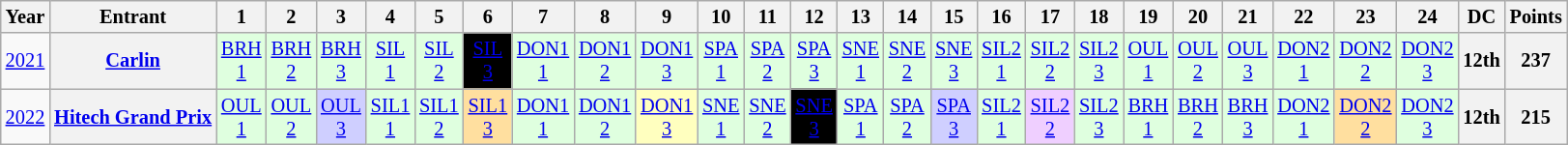<table class="wikitable" style="text-align:center; font-size:85%">
<tr>
<th>Year</th>
<th>Entrant</th>
<th>1</th>
<th>2</th>
<th>3</th>
<th>4</th>
<th>5</th>
<th>6</th>
<th>7</th>
<th>8</th>
<th>9</th>
<th>10</th>
<th>11</th>
<th>12</th>
<th>13</th>
<th>14</th>
<th>15</th>
<th>16</th>
<th>17</th>
<th>18</th>
<th>19</th>
<th>20</th>
<th>21</th>
<th>22</th>
<th>23</th>
<th>24</th>
<th>DC</th>
<th>Points</th>
</tr>
<tr>
<td><a href='#'>2021</a></td>
<th nowrap><a href='#'>Carlin</a></th>
<td style="background:#DFFFDF;"><a href='#'>BRH<br>1</a><br></td>
<td style="background:#DFFFDF;"><a href='#'>BRH<br>2</a><br></td>
<td style="background:#DFFFDF;"><a href='#'>BRH<br>3</a><br></td>
<td style="background:#DFFFDF;"><a href='#'>SIL<br>1</a><br></td>
<td style="background:#DFFFDF;"><a href='#'>SIL<br>2</a><br></td>
<td style="background:#000000; color:white;"><a href='#'><span>SIL<br>3</span></a><br></td>
<td style="background:#DFFFDF;"><a href='#'>DON1<br>1</a><br></td>
<td style="background:#DFFFDF;"><a href='#'>DON1<br>2</a><br></td>
<td style="background:#DFFFDF;"><a href='#'>DON1<br>3</a><br></td>
<td style="background:#DFFFDF;"><a href='#'>SPA<br>1</a><br></td>
<td style="background:#DFFFDF;"><a href='#'>SPA<br>2</a><br></td>
<td style="background:#DFFFDF;"><a href='#'>SPA<br>3</a><br></td>
<td style="background:#DFFFDF;"><a href='#'>SNE<br>1</a><br></td>
<td style="background:#DFFFDF;"><a href='#'>SNE<br>2</a><br></td>
<td style="background:#DFFFDF;"><a href='#'>SNE<br>3</a><br></td>
<td style="background:#DFFFDF;"><a href='#'>SIL2<br>1</a><br></td>
<td style="background:#DFFFDF;"><a href='#'>SIL2<br>2</a><br></td>
<td style="background:#DFFFDF;"><a href='#'>SIL2<br>3</a><br></td>
<td style="background:#DFFFDF;"><a href='#'>OUL<br>1</a><br></td>
<td style="background:#DFFFDF;"><a href='#'>OUL<br>2</a><br></td>
<td style="background:#DFFFDF;"><a href='#'>OUL<br>3</a><br></td>
<td style="background:#DFFFDF;"><a href='#'>DON2<br>1</a><br></td>
<td style="background:#DFFFDF;"><a href='#'>DON2<br>2</a><br></td>
<td style="background:#DFFFDF;"><a href='#'>DON2<br>3</a><br></td>
<th>12th</th>
<th>237</th>
</tr>
<tr>
<td><a href='#'>2022</a></td>
<th nowrap><a href='#'>Hitech Grand Prix</a></th>
<td style="background:#DFFFDF;"><a href='#'>OUL<br>1</a><br></td>
<td style="background:#DFFFDF;"><a href='#'>OUL<br>2</a><br></td>
<td style="background:#CFCFFF;"><a href='#'>OUL<br>3</a><br></td>
<td style="background:#DFFFDF;"><a href='#'>SIL1<br>1</a><br></td>
<td style="background:#DFFFDF;"><a href='#'>SIL1<br>2</a><br></td>
<td style="background:#FFDF9F;"><a href='#'>SIL1<br>3</a><br></td>
<td style="background:#DFFFDF;"><a href='#'>DON1<br>1</a><br></td>
<td style="background:#DFFFDF;"><a href='#'>DON1<br>2</a><br></td>
<td style="background:#FFFFBF;"><a href='#'>DON1<br>3</a><br></td>
<td style="background:#DFFFDF;"><a href='#'>SNE<br>1</a><br></td>
<td style="background:#DFFFDF;"><a href='#'>SNE<br>2</a><br></td>
<td style="background:#000000; color:white;"><a href='#'><span>SNE<br>3</span></a><br></td>
<td style="background:#DFFFDF;"><a href='#'>SPA<br>1</a><br></td>
<td style="background:#DFFFDF;"><a href='#'>SPA<br>2</a><br></td>
<td style="background:#CFCFFF;"><a href='#'>SPA<br>3</a><br></td>
<td style="background:#DFFFDF;"><a href='#'>SIL2<br>1</a><br></td>
<td style="background:#EFCFFF;"><a href='#'>SIL2<br>2</a><br></td>
<td style="background:#DFFFDF;"><a href='#'>SIL2<br>3</a><br></td>
<td style="background:#DFFFDF;"><a href='#'>BRH<br>1</a><br></td>
<td style="background:#DFFFDF;"><a href='#'>BRH<br>2</a><br></td>
<td style="background:#DFFFDF;"><a href='#'>BRH<br>3</a><br></td>
<td style="background:#DFFFDF;"><a href='#'>DON2<br>1</a><br></td>
<td style="background:#FFDF9F;"><a href='#'>DON2<br>2</a><br></td>
<td style="background:#DFFFDF;"><a href='#'>DON2<br>3</a><br></td>
<th>12th</th>
<th>215</th>
</tr>
</table>
